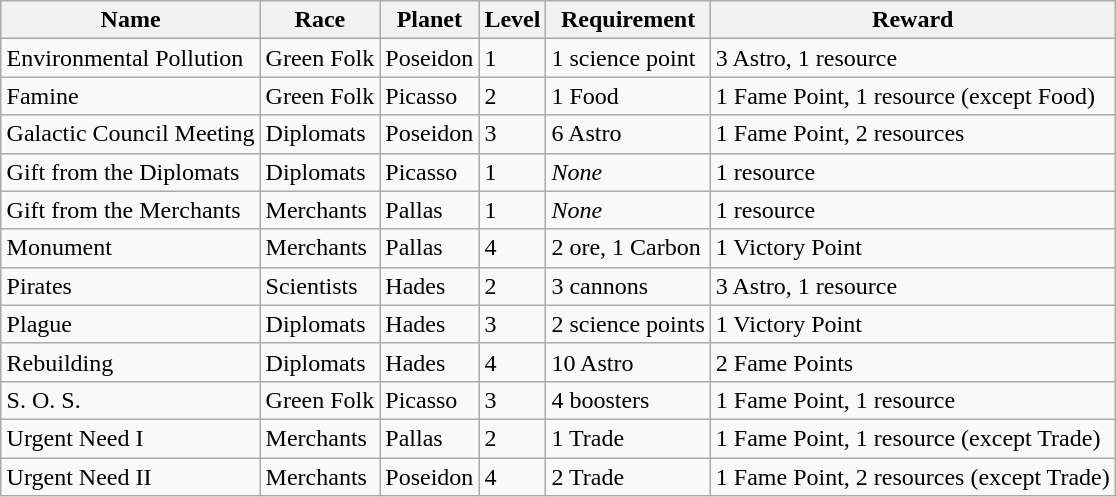<table class="wikitable" style="float:right">
<tr>
<th>Name</th>
<th>Race</th>
<th>Planet</th>
<th>Level</th>
<th>Requirement</th>
<th>Reward</th>
</tr>
<tr>
<td>Environmental Pollution</td>
<td>Green Folk</td>
<td>Poseidon</td>
<td>1</td>
<td>1 science point</td>
<td>3 Astro, 1 resource</td>
</tr>
<tr>
<td>Famine</td>
<td>Green Folk</td>
<td>Picasso</td>
<td>2</td>
<td>1 Food</td>
<td>1 Fame Point, 1 resource (except Food)</td>
</tr>
<tr>
<td>Galactic Council Meeting</td>
<td>Diplomats</td>
<td>Poseidon</td>
<td>3</td>
<td>6 Astro</td>
<td>1 Fame Point, 2 resources</td>
</tr>
<tr>
<td>Gift from the Diplomats</td>
<td>Diplomats</td>
<td>Picasso</td>
<td>1</td>
<td><em>None</em></td>
<td>1 resource</td>
</tr>
<tr>
<td>Gift from the Merchants</td>
<td>Merchants</td>
<td>Pallas</td>
<td>1</td>
<td><em>None</em></td>
<td>1 resource</td>
</tr>
<tr>
<td>Monument</td>
<td>Merchants</td>
<td>Pallas</td>
<td>4</td>
<td>2 ore, 1 Carbon</td>
<td>1 Victory Point</td>
</tr>
<tr>
<td>Pirates</td>
<td>Scientists</td>
<td>Hades</td>
<td>2</td>
<td>3 cannons</td>
<td>3 Astro, 1 resource</td>
</tr>
<tr>
<td>Plague</td>
<td>Diplomats</td>
<td>Hades</td>
<td>3</td>
<td>2 science points</td>
<td>1 Victory Point</td>
</tr>
<tr>
<td>Rebuilding</td>
<td>Diplomats</td>
<td>Hades</td>
<td>4</td>
<td>10 Astro</td>
<td>2 Fame Points</td>
</tr>
<tr>
<td>S. O. S.</td>
<td>Green Folk</td>
<td>Picasso</td>
<td>3</td>
<td>4 boosters</td>
<td>1 Fame Point, 1 resource</td>
</tr>
<tr>
<td>Urgent Need I</td>
<td>Merchants</td>
<td>Pallas</td>
<td>2</td>
<td>1 Trade</td>
<td>1 Fame Point, 1 resource (except Trade)</td>
</tr>
<tr>
<td>Urgent Need II</td>
<td>Merchants</td>
<td>Poseidon</td>
<td>4</td>
<td>2 Trade</td>
<td>1 Fame Point, 2 resources (except Trade)</td>
</tr>
</table>
